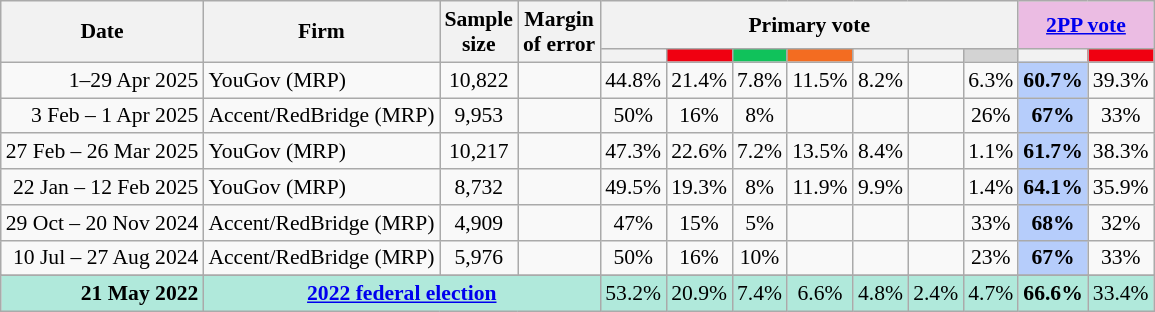<table class="nowrap wikitable tpl-blanktable" style=text-align:center;font-size:90%>
<tr>
<th rowspan=2>Date</th>
<th rowspan=2>Firm</th>
<th rowspan=2>Sample<br>size</th>
<th rowspan=2>Margin<br>of error</th>
<th colspan=7>Primary vote</th>
<th colspan=2 class=unsortable style=background:#ebbce3><a href='#'>2PP vote</a></th>
</tr>
<tr>
<th style=background:></th>
<th style="background:#F00011"></th>
<th style=background:#10C25B></th>
<th style=background:#f36c21></th>
<th style=background:></th>
<th style=background:></th>
<th style=background:lightgray></th>
<th style=background:></th>
<th style="background:#F00011"></th>
</tr>
<tr>
<td align=right>1–29 Apr 2025</td>
<td align=left>YouGov (MRP)</td>
<td>10,822</td>
<td></td>
<td>44.8%</td>
<td>21.4%</td>
<td>7.8%</td>
<td>11.5%</td>
<td>8.2%</td>
<td></td>
<td>6.3%</td>
<th style="background:#B6CDFB">60.7%</th>
<td>39.3%</td>
</tr>
<tr>
<td align=right>3 Feb – 1 Apr 2025</td>
<td align=left>Accent/RedBridge (MRP)</td>
<td>9,953</td>
<td></td>
<td>50%</td>
<td>16%</td>
<td>8%</td>
<td></td>
<td></td>
<td></td>
<td>26%</td>
<th style="background:#B6CDFB">67%</th>
<td>33%</td>
</tr>
<tr>
<td align=right>27 Feb – 26 Mar 2025</td>
<td align=left>YouGov (MRP)</td>
<td>10,217</td>
<td></td>
<td>47.3%</td>
<td>22.6%</td>
<td>7.2%</td>
<td>13.5%</td>
<td>8.4%</td>
<td></td>
<td>1.1%</td>
<th style="background:#B6CDFB">61.7%</th>
<td>38.3%</td>
</tr>
<tr>
<td align=right>22 Jan – 12 Feb 2025</td>
<td align=left>YouGov (MRP)</td>
<td>8,732</td>
<td></td>
<td>49.5%</td>
<td>19.3%</td>
<td>8%</td>
<td>11.9%</td>
<td>9.9%</td>
<td></td>
<td>1.4%</td>
<th style="background:#B6CDFB">64.1%</th>
<td>35.9%</td>
</tr>
<tr>
<td align=right>29 Oct – 20 Nov 2024</td>
<td align=left>Accent/RedBridge (MRP)</td>
<td>4,909</td>
<td></td>
<td>47%</td>
<td>15%</td>
<td>5%</td>
<td></td>
<td></td>
<td></td>
<td>33%</td>
<th style="background:#B6CDFB">68%</th>
<td>32%</td>
</tr>
<tr>
<td align=right>10 Jul – 27 Aug 2024</td>
<td align=left>Accent/RedBridge (MRP)</td>
<td>5,976</td>
<td></td>
<td>50%</td>
<td>16%</td>
<td>10%</td>
<td></td>
<td></td>
<td></td>
<td>23%</td>
<th style="background:#B6CDFB">67%</th>
<td>33%</td>
</tr>
<tr>
</tr>
<tr style="background:#b0e9db">
<td style="text-align:right" data-sort-value="21-May-2022"><strong>21 May 2022</strong></td>
<td colspan="3" style="text-align:center"><strong><a href='#'>2022 federal election</a></strong></td>
<td>53.2%</td>
<td>20.9%</td>
<td>7.4%</td>
<td>6.6%</td>
<td>4.8%</td>
<td>2.4%</td>
<td>4.7%</td>
<td><strong>66.6%</strong></td>
<td>33.4%</td>
</tr>
</table>
